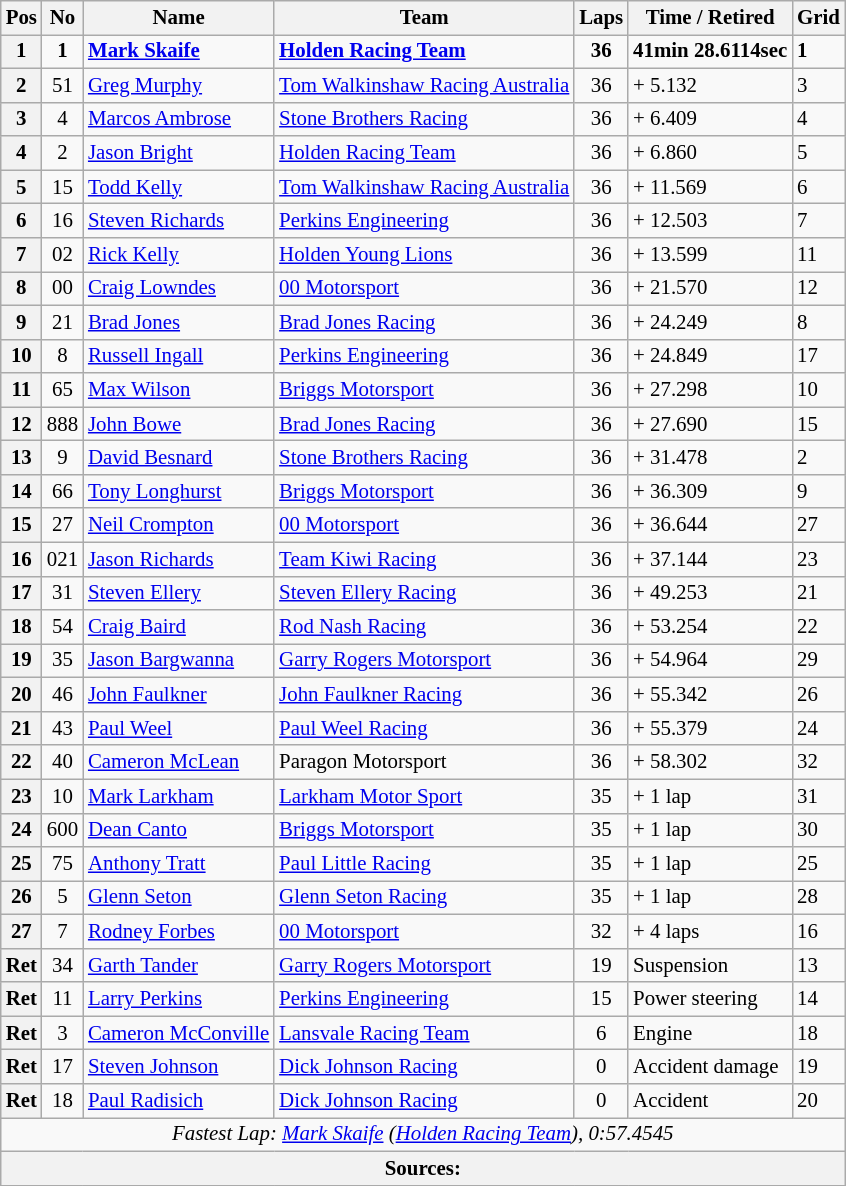<table class="wikitable" style="font-size: 87%;">
<tr>
<th>Pos</th>
<th>No</th>
<th>Name</th>
<th>Team</th>
<th>Laps</th>
<th>Time / Retired</th>
<th>Grid</th>
</tr>
<tr>
<th><strong>1</strong></th>
<td align="center"><strong>1</strong></td>
<td><strong> <a href='#'>Mark Skaife</a></strong></td>
<td><strong><a href='#'>Holden Racing Team</a></strong></td>
<td align="center"><strong>36</strong></td>
<td><strong>41min 28.6114sec</strong></td>
<td><strong>1</strong></td>
</tr>
<tr>
<th>2</th>
<td align="center">51</td>
<td> <a href='#'>Greg Murphy</a></td>
<td><a href='#'>Tom Walkinshaw Racing Australia</a></td>
<td align="center">36</td>
<td>+ 5.132</td>
<td>3</td>
</tr>
<tr>
<th>3</th>
<td align="center">4</td>
<td> <a href='#'>Marcos Ambrose</a></td>
<td><a href='#'>Stone Brothers Racing</a></td>
<td align="center">36</td>
<td>+ 6.409</td>
<td>4</td>
</tr>
<tr>
<th>4</th>
<td align="center">2</td>
<td> <a href='#'>Jason Bright</a></td>
<td><a href='#'>Holden Racing Team</a></td>
<td align="center">36</td>
<td>+ 6.860</td>
<td>5</td>
</tr>
<tr>
<th>5</th>
<td align="center">15</td>
<td> <a href='#'>Todd Kelly</a></td>
<td><a href='#'>Tom Walkinshaw Racing Australia</a></td>
<td align="center">36</td>
<td>+ 11.569</td>
<td>6</td>
</tr>
<tr>
<th>6</th>
<td align="center">16</td>
<td> <a href='#'>Steven Richards</a></td>
<td><a href='#'>Perkins Engineering</a></td>
<td align="center">36</td>
<td>+ 12.503</td>
<td>7</td>
</tr>
<tr>
<th>7</th>
<td align="center">02</td>
<td> <a href='#'>Rick Kelly</a></td>
<td><a href='#'>Holden Young Lions</a></td>
<td align="center">36</td>
<td>+ 13.599</td>
<td>11</td>
</tr>
<tr>
<th>8</th>
<td align="center">00</td>
<td> <a href='#'>Craig Lowndes</a></td>
<td><a href='#'>00 Motorsport</a></td>
<td align="center">36</td>
<td>+ 21.570</td>
<td>12</td>
</tr>
<tr>
<th>9</th>
<td align="center">21</td>
<td> <a href='#'>Brad Jones</a></td>
<td><a href='#'>Brad Jones Racing</a></td>
<td align="center">36</td>
<td>+ 24.249</td>
<td>8</td>
</tr>
<tr>
<th>10</th>
<td align="center">8</td>
<td> <a href='#'>Russell Ingall</a></td>
<td><a href='#'>Perkins Engineering</a></td>
<td align="center">36</td>
<td>+ 24.849</td>
<td>17</td>
</tr>
<tr>
<th>11</th>
<td align="center">65</td>
<td> <a href='#'>Max Wilson</a></td>
<td><a href='#'>Briggs Motorsport</a></td>
<td align="center">36</td>
<td>+ 27.298</td>
<td>10</td>
</tr>
<tr>
<th>12</th>
<td align="center">888</td>
<td> <a href='#'>John Bowe</a></td>
<td><a href='#'>Brad Jones Racing</a></td>
<td align="center">36</td>
<td>+ 27.690</td>
<td>15</td>
</tr>
<tr>
<th>13</th>
<td align="center">9</td>
<td> <a href='#'>David Besnard</a></td>
<td><a href='#'>Stone Brothers Racing</a></td>
<td align="center">36</td>
<td>+ 31.478</td>
<td>2</td>
</tr>
<tr>
<th>14</th>
<td align="center">66</td>
<td> <a href='#'>Tony Longhurst</a></td>
<td><a href='#'>Briggs Motorsport</a></td>
<td align="center">36</td>
<td>+ 36.309</td>
<td>9</td>
</tr>
<tr>
<th>15</th>
<td align="center">27</td>
<td> <a href='#'>Neil Crompton</a></td>
<td><a href='#'>00 Motorsport</a></td>
<td align="center">36</td>
<td>+ 36.644</td>
<td>27</td>
</tr>
<tr>
<th>16</th>
<td align="center">021</td>
<td> <a href='#'>Jason Richards</a></td>
<td><a href='#'>Team Kiwi Racing</a></td>
<td align="center">36</td>
<td>+ 37.144</td>
<td>23</td>
</tr>
<tr>
<th>17</th>
<td align="center">31</td>
<td> <a href='#'>Steven Ellery</a></td>
<td><a href='#'>Steven Ellery Racing</a></td>
<td align="center">36</td>
<td>+ 49.253</td>
<td>21</td>
</tr>
<tr>
<th>18</th>
<td align="center">54</td>
<td> <a href='#'>Craig Baird</a></td>
<td><a href='#'>Rod Nash Racing</a></td>
<td align="center">36</td>
<td>+ 53.254</td>
<td>22</td>
</tr>
<tr>
<th>19</th>
<td align="center">35</td>
<td> <a href='#'>Jason Bargwanna</a></td>
<td><a href='#'>Garry Rogers Motorsport</a></td>
<td align="center">36</td>
<td>+ 54.964</td>
<td>29</td>
</tr>
<tr>
<th>20</th>
<td align="center">46</td>
<td> <a href='#'>John Faulkner</a></td>
<td><a href='#'>John Faulkner Racing</a></td>
<td align="center">36</td>
<td>+ 55.342</td>
<td>26</td>
</tr>
<tr>
<th>21</th>
<td align="center">43</td>
<td> <a href='#'>Paul Weel</a></td>
<td><a href='#'>Paul Weel Racing</a></td>
<td align="center">36</td>
<td>+ 55.379</td>
<td>24</td>
</tr>
<tr>
<th>22</th>
<td align="center">40</td>
<td> <a href='#'>Cameron McLean</a></td>
<td>Paragon Motorsport</td>
<td align="center">36</td>
<td>+ 58.302</td>
<td>32</td>
</tr>
<tr>
<th>23</th>
<td align="center">10</td>
<td> <a href='#'>Mark Larkham</a></td>
<td><a href='#'>Larkham Motor Sport</a></td>
<td align="center">35</td>
<td>+ 1 lap</td>
<td>31</td>
</tr>
<tr>
<th>24</th>
<td align="center">600</td>
<td> <a href='#'>Dean Canto</a></td>
<td><a href='#'>Briggs Motorsport</a></td>
<td align="center">35</td>
<td>+ 1 lap</td>
<td>30</td>
</tr>
<tr>
<th>25</th>
<td align="center">75</td>
<td> <a href='#'>Anthony Tratt</a></td>
<td><a href='#'>Paul Little Racing</a></td>
<td align="center">35</td>
<td>+ 1 lap</td>
<td>25</td>
</tr>
<tr>
<th>26</th>
<td align="center">5</td>
<td> <a href='#'>Glenn Seton</a></td>
<td><a href='#'>Glenn Seton Racing</a></td>
<td align="center">35</td>
<td>+ 1 lap</td>
<td>28</td>
</tr>
<tr>
<th>27</th>
<td align="center">7</td>
<td> <a href='#'>Rodney Forbes</a></td>
<td><a href='#'>00 Motorsport</a></td>
<td align="center">32</td>
<td>+ 4 laps</td>
<td>16</td>
</tr>
<tr>
<th>Ret</th>
<td align="center">34</td>
<td> <a href='#'>Garth Tander</a></td>
<td><a href='#'>Garry Rogers Motorsport</a></td>
<td align="center">19</td>
<td>Suspension</td>
<td>13</td>
</tr>
<tr>
<th>Ret</th>
<td align="center">11</td>
<td> <a href='#'>Larry Perkins</a></td>
<td><a href='#'>Perkins Engineering</a></td>
<td align="center">15</td>
<td>Power steering</td>
<td>14</td>
</tr>
<tr>
<th>Ret</th>
<td align="center">3</td>
<td> <a href='#'>Cameron McConville</a></td>
<td><a href='#'>Lansvale Racing Team</a></td>
<td align="center">6</td>
<td>Engine</td>
<td>18</td>
</tr>
<tr>
<th>Ret</th>
<td align="center">17</td>
<td> <a href='#'>Steven Johnson</a></td>
<td><a href='#'>Dick Johnson Racing</a></td>
<td align="center">0</td>
<td>Accident damage</td>
<td>19</td>
</tr>
<tr>
<th>Ret</th>
<td align="center">18</td>
<td> <a href='#'>Paul Radisich</a></td>
<td><a href='#'>Dick Johnson Racing</a></td>
<td align="center">0</td>
<td>Accident</td>
<td>20</td>
</tr>
<tr>
<td colspan="7" align="center"><em>Fastest Lap: <a href='#'>Mark Skaife</a> (<a href='#'>Holden Racing Team</a>), 0:57.4545</em></td>
</tr>
<tr>
<th colspan="7">Sources: </th>
</tr>
<tr>
</tr>
</table>
